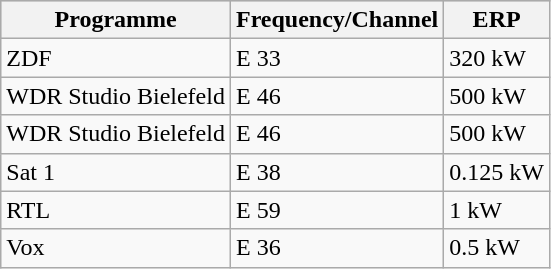<table class="wikitable">
<tr style="background:#ccc;">
<th>Programme</th>
<th>Frequency/Channel</th>
<th>ERP</th>
</tr>
<tr>
<td>ZDF</td>
<td>E 33</td>
<td>320 kW</td>
</tr>
<tr>
<td>WDR Studio Bielefeld</td>
<td>E 46</td>
<td>500 kW</td>
</tr>
<tr>
<td>WDR Studio Bielefeld</td>
<td>E 46</td>
<td>500 kW</td>
</tr>
<tr>
<td>Sat 1</td>
<td>E 38</td>
<td>0.125 kW</td>
</tr>
<tr>
<td>RTL</td>
<td>E 59</td>
<td>1 kW</td>
</tr>
<tr>
<td>Vox</td>
<td>E 36</td>
<td>0.5 kW</td>
</tr>
</table>
